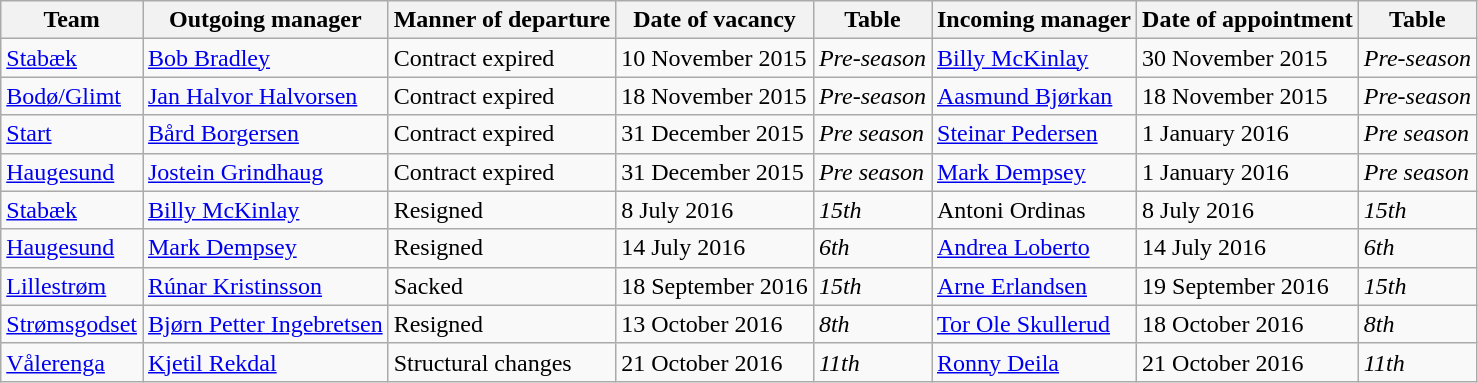<table class="wikitable">
<tr>
<th>Team</th>
<th>Outgoing manager</th>
<th>Manner of departure</th>
<th>Date of vacancy</th>
<th>Table</th>
<th>Incoming manager</th>
<th>Date of appointment</th>
<th>Table</th>
</tr>
<tr>
<td><a href='#'>Stabæk</a></td>
<td> <a href='#'>Bob Bradley</a></td>
<td>Contract expired</td>
<td>10 November 2015</td>
<td><em>Pre-season</em></td>
<td> <a href='#'>Billy McKinlay</a></td>
<td>30 November 2015</td>
<td><em>Pre-season</em></td>
</tr>
<tr>
<td><a href='#'>Bodø/Glimt</a></td>
<td> <a href='#'>Jan Halvor Halvorsen</a></td>
<td>Contract expired</td>
<td>18 November 2015</td>
<td><em>Pre-season</em></td>
<td> <a href='#'>Aasmund Bjørkan</a></td>
<td>18 November 2015</td>
<td><em>Pre-season</em></td>
</tr>
<tr>
<td><a href='#'>Start</a></td>
<td> <a href='#'>Bård Borgersen</a></td>
<td>Contract expired</td>
<td>31 December 2015</td>
<td><em>Pre season</em></td>
<td> <a href='#'>Steinar Pedersen</a></td>
<td>1 January 2016</td>
<td><em>Pre season</em></td>
</tr>
<tr>
<td><a href='#'>Haugesund</a></td>
<td> <a href='#'>Jostein Grindhaug</a></td>
<td>Contract expired</td>
<td>31 December 2015</td>
<td><em>Pre season</em></td>
<td> <a href='#'>Mark Dempsey</a></td>
<td>1 January 2016</td>
<td><em>Pre season</em></td>
</tr>
<tr>
<td><a href='#'>Stabæk</a></td>
<td> <a href='#'>Billy McKinlay</a></td>
<td>Resigned</td>
<td>8 July 2016</td>
<td><em>15th</em></td>
<td> Antoni Ordinas</td>
<td>8 July 2016</td>
<td><em>15th</em></td>
</tr>
<tr>
<td><a href='#'>Haugesund</a></td>
<td> <a href='#'>Mark Dempsey</a></td>
<td>Resigned</td>
<td>14 July 2016</td>
<td><em>6th</em></td>
<td> <a href='#'>Andrea Loberto</a></td>
<td>14 July 2016</td>
<td><em>6th</em></td>
</tr>
<tr>
<td><a href='#'>Lillestrøm</a></td>
<td> <a href='#'>Rúnar Kristinsson</a></td>
<td>Sacked</td>
<td>18 September 2016</td>
<td><em>15th</em></td>
<td> <a href='#'>Arne Erlandsen</a></td>
<td>19 September 2016</td>
<td><em>15th</em></td>
</tr>
<tr>
<td><a href='#'>Strømsgodset</a></td>
<td> <a href='#'>Bjørn Petter Ingebretsen</a></td>
<td>Resigned</td>
<td>13 October 2016</td>
<td><em>8th</em></td>
<td> <a href='#'>Tor Ole Skullerud</a></td>
<td>18 October 2016</td>
<td><em>8th</em></td>
</tr>
<tr>
<td><a href='#'>Vålerenga</a></td>
<td> <a href='#'>Kjetil Rekdal</a></td>
<td>Structural changes</td>
<td>21 October 2016</td>
<td><em>11th</em></td>
<td> <a href='#'>Ronny Deila</a></td>
<td>21 October 2016</td>
<td><em>11th</em></td>
</tr>
</table>
